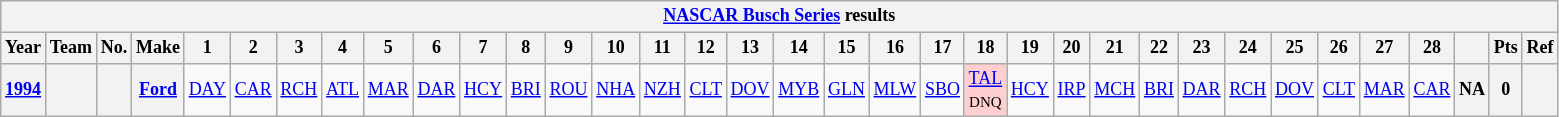<table class="wikitable" style="text-align:center; font-size:75%">
<tr>
<th colspan=42><a href='#'>NASCAR Busch Series</a> results</th>
</tr>
<tr>
<th>Year</th>
<th>Team</th>
<th>No.</th>
<th>Make</th>
<th>1</th>
<th>2</th>
<th>3</th>
<th>4</th>
<th>5</th>
<th>6</th>
<th>7</th>
<th>8</th>
<th>9</th>
<th>10</th>
<th>11</th>
<th>12</th>
<th>13</th>
<th>14</th>
<th>15</th>
<th>16</th>
<th>17</th>
<th>18</th>
<th>19</th>
<th>20</th>
<th>21</th>
<th>22</th>
<th>23</th>
<th>24</th>
<th>25</th>
<th>26</th>
<th>27</th>
<th>28</th>
<th></th>
<th>Pts</th>
<th>Ref</th>
</tr>
<tr>
<th><a href='#'>1994</a></th>
<th></th>
<th></th>
<th><a href='#'>Ford</a></th>
<td><a href='#'>DAY</a></td>
<td><a href='#'>CAR</a></td>
<td><a href='#'>RCH</a></td>
<td><a href='#'>ATL</a></td>
<td><a href='#'>MAR</a></td>
<td><a href='#'>DAR</a></td>
<td><a href='#'>HCY</a></td>
<td><a href='#'>BRI</a></td>
<td><a href='#'>ROU</a></td>
<td><a href='#'>NHA</a></td>
<td><a href='#'>NZH</a></td>
<td><a href='#'>CLT</a></td>
<td><a href='#'>DOV</a></td>
<td><a href='#'>MYB</a></td>
<td><a href='#'>GLN</a></td>
<td><a href='#'>MLW</a></td>
<td><a href='#'>SBO</a></td>
<td style="background:#FFCFCF;"><a href='#'>TAL</a><br><small>DNQ</small></td>
<td><a href='#'>HCY</a></td>
<td><a href='#'>IRP</a></td>
<td><a href='#'>MCH</a></td>
<td><a href='#'>BRI</a></td>
<td><a href='#'>DAR</a></td>
<td><a href='#'>RCH</a></td>
<td><a href='#'>DOV</a></td>
<td><a href='#'>CLT</a></td>
<td><a href='#'>MAR</a></td>
<td><a href='#'>CAR</a></td>
<th>NA</th>
<th>0</th>
<th></th>
</tr>
</table>
